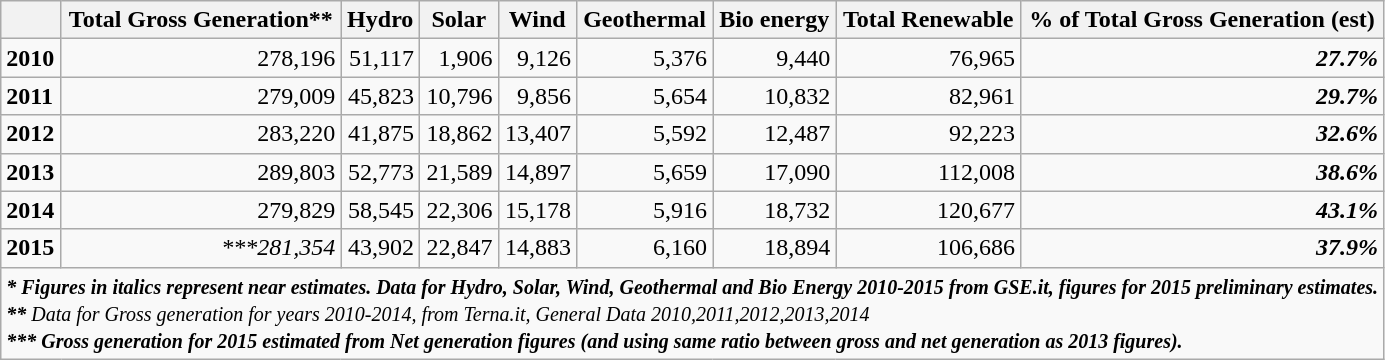<table class="wikitable">
<tr>
<th></th>
<th>Total Gross Generation**</th>
<th>Hydro</th>
<th>Solar</th>
<th>Wind</th>
<th>Geothermal</th>
<th>Bio energy</th>
<th>Total Renewable</th>
<th>% of Total Gross Generation (est)</th>
</tr>
<tr>
<td><strong>2010</strong></td>
<td style="text-align:right;">278,196</td>
<td style="text-align:right;">51,117</td>
<td style="text-align:right;">1,906</td>
<td style="text-align:right;">9,126</td>
<td style="text-align:right;">5,376</td>
<td style="text-align:right;">9,440</td>
<td style="text-align:right;">76,965</td>
<td style="text-align:right;"><strong><em>27.7%</em></strong></td>
</tr>
<tr>
<td><strong>2011</strong></td>
<td style="text-align:right;">279,009</td>
<td style="text-align:right;">45,823</td>
<td style="text-align:right;">10,796</td>
<td style="text-align:right;">9,856</td>
<td style="text-align:right;">5,654</td>
<td style="text-align:right;">10,832</td>
<td style="text-align:right;">82,961</td>
<td style="text-align:right;"><strong><em>29.7%</em></strong></td>
</tr>
<tr>
<td><strong>2012</strong></td>
<td style="text-align:right;">283,220</td>
<td style="text-align:right;">41,875</td>
<td style="text-align:right;">18,862</td>
<td style="text-align:right;">13,407</td>
<td style="text-align:right;">5,592</td>
<td style="text-align:right;">12,487</td>
<td style="text-align:right;">92,223</td>
<td style="text-align:right;"><strong><em>32.6%</em></strong></td>
</tr>
<tr>
<td><strong>2013</strong></td>
<td style="text-align:right;">289,803</td>
<td style="text-align:right;">52,773</td>
<td style="text-align:right;">21,589</td>
<td style="text-align:right;">14,897</td>
<td style="text-align:right;">5,659</td>
<td style="text-align:right;">17,090</td>
<td style="text-align:right;">112,008</td>
<td style="text-align:right;"><strong><em>38.6%</em></strong></td>
</tr>
<tr>
<td><strong>2014</strong></td>
<td style="text-align:right;">279,829</td>
<td style="text-align:right;">58,545</td>
<td style="text-align:right;">22,306</td>
<td style="text-align:right;">15,178</td>
<td style="text-align:right;">5,916</td>
<td style="text-align:right;">18,732</td>
<td style="text-align:right;">120,677</td>
<td style="text-align:right;"><strong><em>43.1%</em></strong></td>
</tr>
<tr>
<td><strong>2015</strong></td>
<td style="text-align:right;"><em>***281,354</em></td>
<td style="text-align:right;">43,902</td>
<td style="text-align:right;">22,847</td>
<td style="text-align:right;">14,883</td>
<td style="text-align:right;">6,160</td>
<td style="text-align:right;">18,894</td>
<td style="text-align:right;">106,686</td>
<td style="text-align:right;"><strong><em>37.9%</em></strong></td>
</tr>
<tr>
<td colspan=9><small><strong><em>*<strong> Figures in italics represent near estimates. Data for Hydro, Solar, Wind, Geothermal and  Bio Energy 2010-2015 from GSE.it, figures for 2015 preliminary estimates.<em><br></em></strong>**</strong> Data for Gross generation for years 2010-2014, from Terna.it, General Data 2010,2011,2012,2013,2014</em> <br><strong><em>***<strong> Gross generation for 2015 estimated from Net generation figures (and using same ratio between gross and net generation as 2013 figures).<em></small></td>
</tr>
</table>
